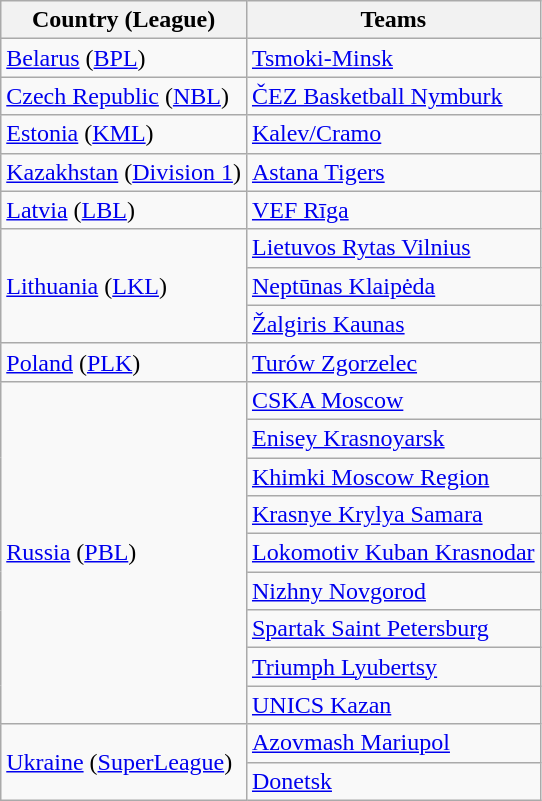<table class=wikitable style="text-align:left">
<tr>
<th>Country (League)</th>
<th>Teams</th>
</tr>
<tr>
<td> <a href='#'>Belarus</a> (<a href='#'>BPL</a>)</td>
<td><a href='#'>Tsmoki-Minsk</a></td>
</tr>
<tr>
<td> <a href='#'>Czech Republic</a> (<a href='#'>NBL</a>)</td>
<td><a href='#'>ČEZ Basketball Nymburk</a></td>
</tr>
<tr>
<td> <a href='#'>Estonia</a> (<a href='#'>KML</a>)</td>
<td><a href='#'>Kalev/Cramo</a></td>
</tr>
<tr>
<td> <a href='#'>Kazakhstan</a> (<a href='#'>Division 1</a>)</td>
<td><a href='#'>Astana Tigers</a></td>
</tr>
<tr>
<td> <a href='#'>Latvia</a> (<a href='#'>LBL</a>)</td>
<td><a href='#'>VEF Rīga</a></td>
</tr>
<tr>
<td rowspan=3> <a href='#'>Lithuania</a> (<a href='#'>LKL</a>)</td>
<td><a href='#'>Lietuvos Rytas Vilnius</a></td>
</tr>
<tr>
<td><a href='#'>Neptūnas Klaipėda</a></td>
</tr>
<tr>
<td><a href='#'>Žalgiris Kaunas</a></td>
</tr>
<tr>
<td> <a href='#'>Poland</a> (<a href='#'>PLK</a>)</td>
<td><a href='#'>Turów Zgorzelec</a></td>
</tr>
<tr>
<td rowspan=9> <a href='#'>Russia</a> (<a href='#'>PBL</a>)</td>
<td><a href='#'>CSKA Moscow</a></td>
</tr>
<tr>
<td><a href='#'>Enisey Krasnoyarsk</a></td>
</tr>
<tr>
<td><a href='#'>Khimki Moscow Region</a></td>
</tr>
<tr>
<td><a href='#'>Krasnye Krylya Samara</a></td>
</tr>
<tr>
<td><a href='#'>Lokomotiv Kuban Krasnodar</a></td>
</tr>
<tr>
<td><a href='#'>Nizhny Novgorod</a></td>
</tr>
<tr>
<td><a href='#'>Spartak Saint Petersburg</a></td>
</tr>
<tr>
<td><a href='#'>Triumph Lyubertsy</a></td>
</tr>
<tr>
<td><a href='#'>UNICS Kazan</a></td>
</tr>
<tr>
<td rowspan=2> <a href='#'>Ukraine</a> (<a href='#'>SuperLeague</a>)</td>
<td><a href='#'>Azovmash Mariupol</a></td>
</tr>
<tr>
<td><a href='#'>Donetsk</a></td>
</tr>
</table>
